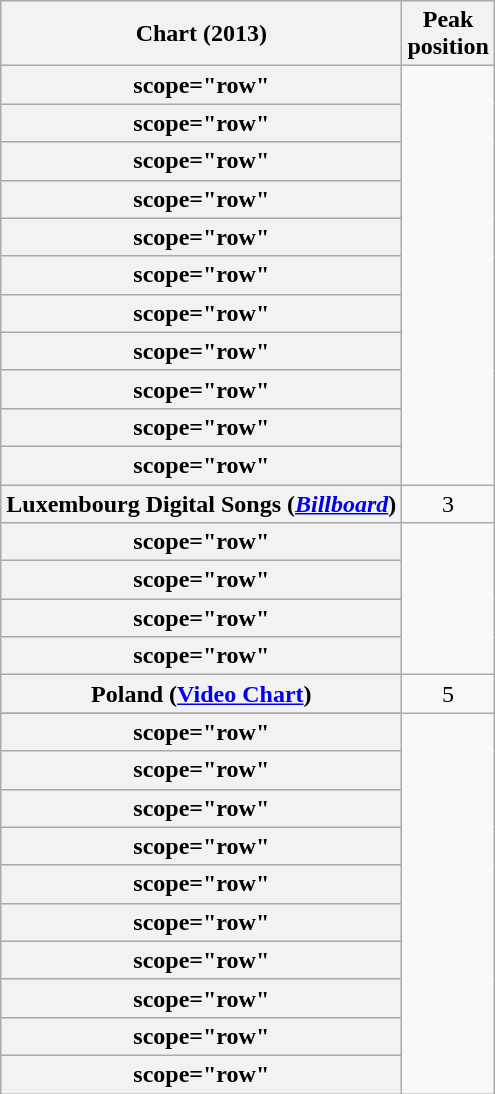<table class="wikitable sortable plainrowheaders" style="text-align:center;">
<tr>
<th scope="col">Chart (2013)</th>
<th scope="col">Peak<br>position</th>
</tr>
<tr>
<th>scope="row"</th>
</tr>
<tr>
<th>scope="row"</th>
</tr>
<tr>
<th>scope="row"</th>
</tr>
<tr>
<th>scope="row"</th>
</tr>
<tr>
<th>scope="row"</th>
</tr>
<tr>
<th>scope="row"</th>
</tr>
<tr>
<th>scope="row"</th>
</tr>
<tr>
<th>scope="row"</th>
</tr>
<tr>
<th>scope="row"</th>
</tr>
<tr>
<th>scope="row"</th>
</tr>
<tr>
<th>scope="row"</th>
</tr>
<tr>
<th scope="row">Luxembourg Digital Songs (<em><a href='#'>Billboard</a></em>)</th>
<td style="text-align:center;">3</td>
</tr>
<tr>
<th>scope="row"</th>
</tr>
<tr>
<th>scope="row"</th>
</tr>
<tr>
<th>scope="row"</th>
</tr>
<tr>
<th>scope="row"</th>
</tr>
<tr>
<th scope="row">Poland (<a href='#'>Video Chart</a>)</th>
<td align=center>5</td>
</tr>
<tr>
</tr>
<tr>
<th>scope="row"</th>
</tr>
<tr>
<th>scope="row"</th>
</tr>
<tr>
<th>scope="row"</th>
</tr>
<tr>
<th>scope="row"</th>
</tr>
<tr>
<th>scope="row"</th>
</tr>
<tr>
<th>scope="row"</th>
</tr>
<tr>
<th>scope="row"</th>
</tr>
<tr>
<th>scope="row"</th>
</tr>
<tr>
<th>scope="row"</th>
</tr>
<tr>
<th>scope="row" </th>
</tr>
</table>
